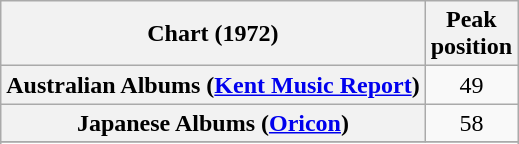<table class="wikitable sortable plainrowheaders" style="text-align:center">
<tr>
<th scope="col">Chart (1972)</th>
<th scope="col">Peak<br>position</th>
</tr>
<tr>
<th scope="row">Australian Albums (<a href='#'>Kent Music Report</a>)</th>
<td style="text-align:center;">49</td>
</tr>
<tr>
<th scope="row">Japanese Albums (<a href='#'>Oricon</a>)</th>
<td style="text-align:center;">58</td>
</tr>
<tr>
</tr>
<tr>
</tr>
</table>
